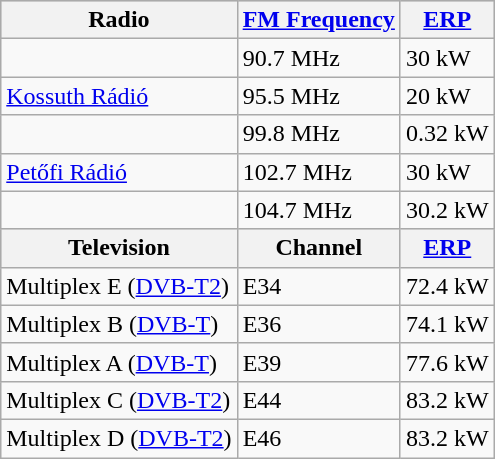<table class="wikitable">
<tr style="background:#ccc;">
<th>Radio</th>
<th><a href='#'>FM Frequency</a></th>
<th><a href='#'>ERP</a></th>
</tr>
<tr>
<td></td>
<td>90.7 MHz</td>
<td>30 kW</td>
</tr>
<tr>
<td><a href='#'>Kossuth Rádió</a></td>
<td>95.5 MHz</td>
<td>20 kW</td>
</tr>
<tr>
<td></td>
<td>99.8 MHz</td>
<td>0.32 kW</td>
</tr>
<tr>
<td><a href='#'>Petőfi Rádió</a></td>
<td>102.7 MHz</td>
<td>30 kW</td>
</tr>
<tr>
<td></td>
<td>104.7 MHz</td>
<td>30.2 kW</td>
</tr>
<tr style="background:#ccc;">
<th>Television</th>
<th>Channel</th>
<th><a href='#'>ERP</a></th>
</tr>
<tr>
<td>Multiplex E (<a href='#'>DVB-T2</a>)</td>
<td>E34</td>
<td>72.4 kW</td>
</tr>
<tr>
<td>Multiplex B (<a href='#'>DVB-T</a>)</td>
<td>E36</td>
<td>74.1 kW</td>
</tr>
<tr>
<td>Multiplex A (<a href='#'>DVB-T</a>)</td>
<td>E39</td>
<td>77.6 kW</td>
</tr>
<tr>
<td>Multiplex C (<a href='#'>DVB-T2</a>)</td>
<td>E44</td>
<td>83.2 kW</td>
</tr>
<tr>
<td>Multiplex D (<a href='#'>DVB-T2</a>)</td>
<td>E46</td>
<td>83.2 kW</td>
</tr>
</table>
